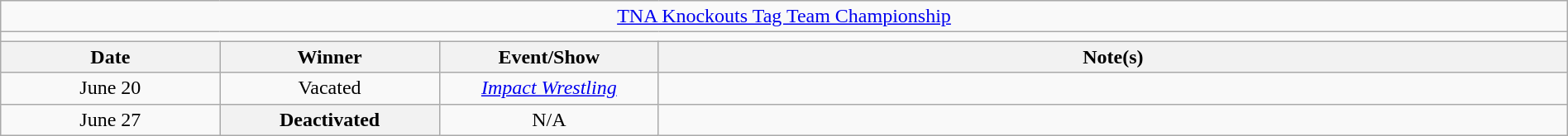<table class="wikitable" style="text-align:center; width:100%;">
<tr>
<td colspan="5"><a href='#'>TNA Knockouts Tag Team Championship</a></td>
</tr>
<tr>
<td colspan="5"><strong></strong></td>
</tr>
<tr>
<th width="14%">Date</th>
<th width="14%">Winner</th>
<th width="14%">Event/Show</th>
<th width="58%">Note(s)</th>
</tr>
<tr>
<td>June 20</td>
<td>Vacated</td>
<td><em><a href='#'>Impact Wrestling</a></em></td>
</tr>
<tr>
<td>June 27</td>
<th>Deactivated</th>
<td>N/A</td>
<td></td>
</tr>
</table>
